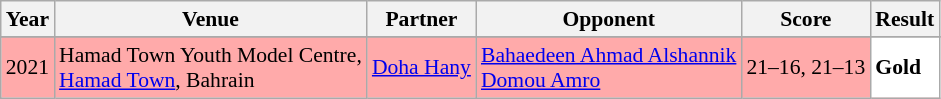<table class="sortable wikitable" style="font-size: 90%;">
<tr>
<th>Year</th>
<th>Venue</th>
<th>Partner</th>
<th>Opponent</th>
<th>Score</th>
<th>Result</th>
</tr>
<tr>
</tr>
<tr style="background:#FFAAAA">
<td align="center">2021</td>
<td align="left">Hamad Town Youth Model Centre,<br><a href='#'>Hamad Town</a>, Bahrain</td>
<td align="left"> <a href='#'>Doha Hany</a></td>
<td align="left"> <a href='#'>Bahaedeen Ahmad Alshannik</a><br> <a href='#'>Domou Amro</a></td>
<td align="left">21–16, 21–13</td>
<td style="text-align:left; background:white"> <strong>Gold</strong></td>
</tr>
</table>
